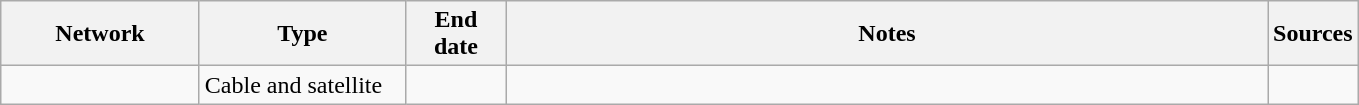<table class="wikitable">
<tr>
<th style="text-align:center; width:125px">Network</th>
<th style="text-align:center; width:130px">Type</th>
<th style="text-align:center; width:60px">End date</th>
<th style="text-align:center; width:500px">Notes</th>
<th style="text-align:center; width:30px">Sources</th>
</tr>
<tr>
<td><a href='#'></a></td>
<td>Cable and satellite</td>
<td></td>
<td></td>
<td></td>
</tr>
</table>
